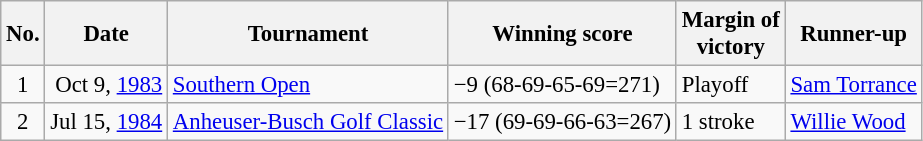<table class="wikitable" style="font-size:95%;">
<tr>
<th>No.</th>
<th>Date</th>
<th>Tournament</th>
<th>Winning score</th>
<th>Margin of<br>victory</th>
<th>Runner-up</th>
</tr>
<tr>
<td align=center>1</td>
<td align=right>Oct 9, <a href='#'>1983</a></td>
<td><a href='#'>Southern Open</a></td>
<td>−9 (68-69-65-69=271)</td>
<td>Playoff</td>
<td> <a href='#'>Sam Torrance</a></td>
</tr>
<tr>
<td align=center>2</td>
<td align=right>Jul 15, <a href='#'>1984</a></td>
<td><a href='#'>Anheuser-Busch Golf Classic</a></td>
<td>−17 (69-69-66-63=267)</td>
<td>1 stroke</td>
<td> <a href='#'>Willie Wood</a></td>
</tr>
</table>
